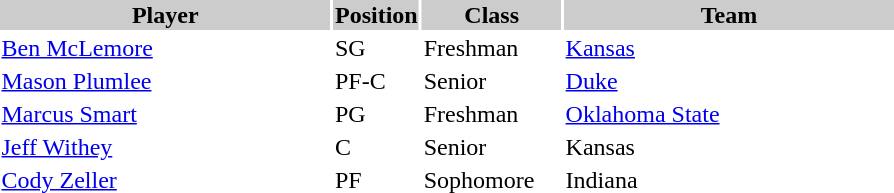<table style="width:600px" "border:'1' 'solid' 'gray' ">
<tr>
<th style="background:#ccc; width:40%;">Player</th>
<th style="background:#ccc; width:4%;">Position</th>
<th style="background:#ccc; width:16%;">Class</th>
<th style="background:#ccc; width:40%;">Team</th>
</tr>
<tr>
<td><a href='#'>Ben McLemore</a></td>
<td>SG</td>
<td>Freshman</td>
<td><a href='#'>Kansas</a></td>
</tr>
<tr>
<td><a href='#'>Mason Plumlee</a></td>
<td>PF-C</td>
<td>Senior</td>
<td><a href='#'>Duke</a></td>
</tr>
<tr>
<td><a href='#'>Marcus Smart</a></td>
<td>PG</td>
<td>Freshman</td>
<td><a href='#'>Oklahoma State</a></td>
</tr>
<tr>
<td><a href='#'>Jeff Withey</a></td>
<td>C</td>
<td>Senior</td>
<td>Kansas</td>
</tr>
<tr>
<td><a href='#'>Cody Zeller</a></td>
<td>PF</td>
<td>Sophomore</td>
<td>Indiana</td>
</tr>
</table>
